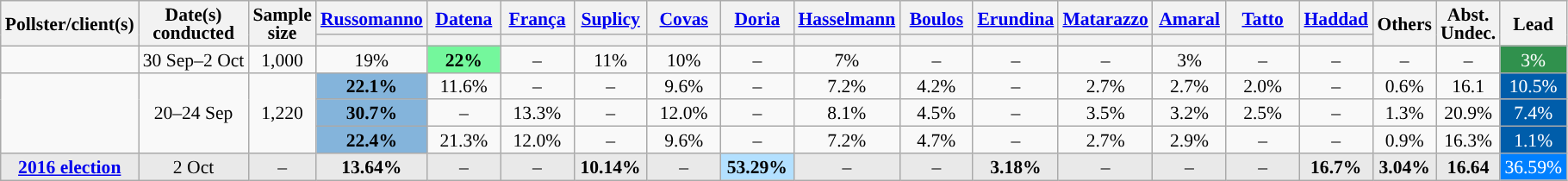<table class="wikitable sortable" style="text-align:center;font-size:90%;line-height:14px;">
<tr>
<th rowspan="2">Pollster/client(s)</th>
<th rowspan="2">Date(s)<br>conducted</th>
<th rowspan="2" data-sort-type="number">Sample<br>size</th>
<th class="unsortable" style="width:50px;"><a href='#'>Russomanno</a><br></th>
<th class="unsortable" style="width:50px;"><a href='#'>Datena</a><br></th>
<th class="unsortable" style="width:50px;"><a href='#'>França</a><br></th>
<th class="unsortable" style="width:50px;"><a href='#'>Suplicy</a><br></th>
<th class="unsortable" style="width:50px;"><a href='#'>Covas</a><br></th>
<th class="unsortable" style="width:50px;"><a href='#'>Doria</a><br></th>
<th class="unsortable" style="width:50px;"><a href='#'>Hasselmann</a><br></th>
<th class="unsortable" style="width:50px;"><a href='#'>Boulos</a><br></th>
<th class="unsortable" style="width:50px;"><a href='#'>Erundina</a><br></th>
<th class="unsortable" style="width:50px;"><a href='#'>Matarazzo</a><br></th>
<th class="unsortable" style="width:50px;"><a href='#'>Amaral</a><br></th>
<th class="unsortable" style="width:50px;"><a href='#'>Tatto</a><br></th>
<th class="unsortable" style="width:50px;"><a href='#'>Haddad</a><br></th>
<th rowspan="2" class="unsortable">Others</th>
<th rowspan="2" class="unsortable">Abst.<br>Undec.</th>
<th rowspan="2" data-sort-type="number">Lead</th>
</tr>
<tr>
<th data-sort-type="number" class="sortable" style="background:"></th>
<th data-sort-type="number" class="sortable" style="background:"></th>
<th data-sort-type="number" class="sortable" style="background:"></th>
<th data-sort-type="number" class="sortable" style="background:"></th>
<th data-sort-type="number" class="sortable" style="background:"></th>
<th data-sort-type="number" class="sortable" style="background:"></th>
<th data-sort-type="number" class="sortable" style="background:"></th>
<th data-sort-type="number" class="sortable" style="background:"></th>
<th data-sort-type="number" class="sortable" style="background:"></th>
<th data-sort-type="number" class="sortable" style="background:"></th>
<th data-sort-type="number" class="sortable" style="background:"></th>
<th data-sort-type="number" class="sortable" style="background:"></th>
<th data-sort-type="number" class="sortable" style="background:"></th>
</tr>
<tr>
<td> </td>
<td>30 Sep–2 Oct</td>
<td>1,000</td>
<td>19%</td>
<td style="background:#74F79C;"><strong>22%</strong></td>
<td>–</td>
<td>11%</td>
<td>10%</td>
<td>–</td>
<td>7%</td>
<td>–</td>
<td>–</td>
<td>–</td>
<td>3%</td>
<td>–</td>
<td>–</td>
<td>–</td>
<td>–</td>
<td style="background:#30914D;color:#FFFFFF">3%</td>
</tr>
<tr>
<td rowspan="3"></td>
<td rowspan="3">20–24 Sep</td>
<td rowspan="3">1,220</td>
<td style="background:#84B4DB;"><strong>22.1%</strong></td>
<td>11.6%</td>
<td>–</td>
<td>–</td>
<td>9.6%</td>
<td>–</td>
<td>7.2%</td>
<td>4.2%</td>
<td>–</td>
<td>2.7%</td>
<td>2.7%</td>
<td>2.0%</td>
<td>–</td>
<td>0.6%</td>
<td>16.1</td>
<td style="background:#005DAA;color:#FFFFFF;">10.5%</td>
</tr>
<tr>
<td style="background:#84B4DB;"><strong>30.7%</strong></td>
<td>–</td>
<td>13.3%</td>
<td>–</td>
<td>12.0%</td>
<td>–</td>
<td>8.1%</td>
<td>4.5%</td>
<td>–</td>
<td>3.5%</td>
<td>3.2%</td>
<td>2.5%</td>
<td>–</td>
<td>1.3%</td>
<td>20.9%</td>
<td style="background:#005DAA;color:#FFFFFF;">7.4%</td>
</tr>
<tr>
<td style="background:#84B4DB;"><strong>22.4%</strong></td>
<td>21.3%</td>
<td>12.0%</td>
<td>–</td>
<td>9.6%</td>
<td>–</td>
<td>7.2%</td>
<td>4.7%</td>
<td>–</td>
<td>2.7%</td>
<td>2.9%</td>
<td>–</td>
<td>–</td>
<td>0.9%</td>
<td>16.3%</td>
<td style="background:#005DAA;color:#FFFFFF;">1.1%</td>
</tr>
<tr style="background:#E9E9E9;">
<td><a href='#'><strong>2016 election</strong></a></td>
<td>2 Oct</td>
<td>–</td>
<td><strong>13.64%</strong></td>
<td>–</td>
<td>–</td>
<td><strong>10.14%</strong></td>
<td>–</td>
<td style="background:#B3E0FF;"><strong>53.29%</strong></td>
<td>–</td>
<td>–</td>
<td><strong>3.18%</strong></td>
<td>–</td>
<td>–</td>
<td>–</td>
<td><strong>16.7%</strong></td>
<td><strong>3.04%</strong></td>
<td><strong>16.64</strong></td>
<td style="background:#0080FF;color:#FFFFFF;">36.59%</td>
</tr>
</table>
